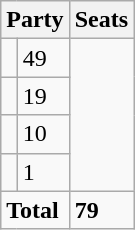<table class="wikitable">
<tr>
<th colspan=2>Party</th>
<th>Seats</th>
</tr>
<tr>
<td></td>
<td>49</td>
</tr>
<tr>
<td></td>
<td>19</td>
</tr>
<tr>
<td></td>
<td>10</td>
</tr>
<tr>
<td></td>
<td>1</td>
</tr>
<tr>
<td colspan="2"><strong>Total</strong></td>
<td><strong>79</strong></td>
</tr>
</table>
